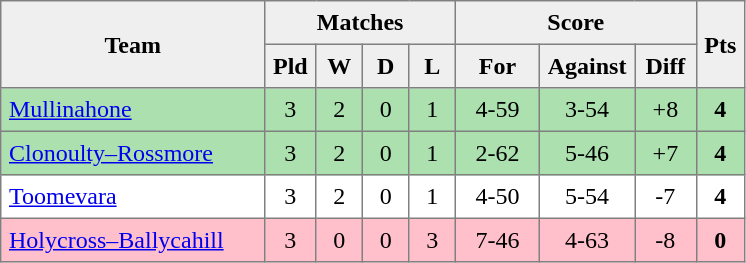<table style=border-collapse:collapse border=1 cellspacing=0 cellpadding=5>
<tr align=center bgcolor=#efefef>
<th rowspan=2 width=165>Team</th>
<th colspan=4>Matches</th>
<th colspan=3>Score</th>
<th rowspan=2width=20>Pts</th>
</tr>
<tr align=center bgcolor=#efefef>
<th width=20>Pld</th>
<th width=20>W</th>
<th width=20>D</th>
<th width=20>L</th>
<th width=45>For</th>
<th width=45>Against</th>
<th width=30>Diff</th>
</tr>
<tr align=center style="background:#ACE1AF;">
<td style="text-align:left;"> <a href='#'>Mullinahone</a></td>
<td>3</td>
<td>2</td>
<td>0</td>
<td>1</td>
<td>4-59</td>
<td>3-54</td>
<td>+8</td>
<td><strong>4</strong></td>
</tr>
<tr align=center style="background:#ACE1AF;">
<td style="text-align:left;"> <a href='#'>Clonoulty–Rossmore</a></td>
<td>3</td>
<td>2</td>
<td>0</td>
<td>1</td>
<td>2-62</td>
<td>5-46</td>
<td>+7</td>
<td><strong>4</strong></td>
</tr>
<tr align=center>
<td style="text-align:left;"> <a href='#'>Toomevara</a></td>
<td>3</td>
<td>2</td>
<td>0</td>
<td>1</td>
<td>4-50</td>
<td>5-54</td>
<td>-7</td>
<td><strong>4</strong></td>
</tr>
<tr align=center style="background:#FFC0CB;">
<td style="text-align:left;"> <a href='#'>Holycross–Ballycahill</a></td>
<td>3</td>
<td>0</td>
<td>0</td>
<td>3</td>
<td>7-46</td>
<td>4-63</td>
<td>-8</td>
<td><strong>0</strong></td>
</tr>
</table>
